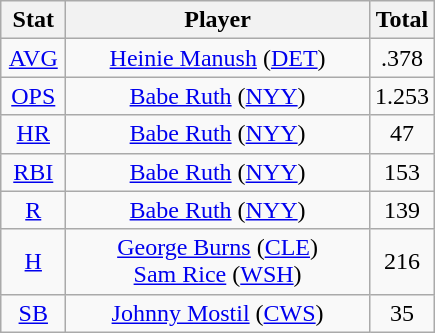<table class="wikitable" style="text-align:center;">
<tr>
<th style="width:15%;">Stat</th>
<th>Player</th>
<th style="width:15%;">Total</th>
</tr>
<tr>
<td><a href='#'>AVG</a></td>
<td><a href='#'>Heinie Manush</a> (<a href='#'>DET</a>)</td>
<td>.378</td>
</tr>
<tr>
<td><a href='#'>OPS</a></td>
<td><a href='#'>Babe Ruth</a> (<a href='#'>NYY</a>)</td>
<td>1.253</td>
</tr>
<tr>
<td><a href='#'>HR</a></td>
<td><a href='#'>Babe Ruth</a> (<a href='#'>NYY</a>)</td>
<td>47</td>
</tr>
<tr>
<td><a href='#'>RBI</a></td>
<td><a href='#'>Babe Ruth</a> (<a href='#'>NYY</a>)</td>
<td>153</td>
</tr>
<tr>
<td><a href='#'>R</a></td>
<td><a href='#'>Babe Ruth</a> (<a href='#'>NYY</a>)</td>
<td>139</td>
</tr>
<tr>
<td><a href='#'>H</a></td>
<td><a href='#'>George Burns</a> (<a href='#'>CLE</a>)<br><a href='#'>Sam Rice</a> (<a href='#'>WSH</a>)</td>
<td>216</td>
</tr>
<tr>
<td><a href='#'>SB</a></td>
<td><a href='#'>Johnny Mostil</a> (<a href='#'>CWS</a>)</td>
<td>35</td>
</tr>
</table>
